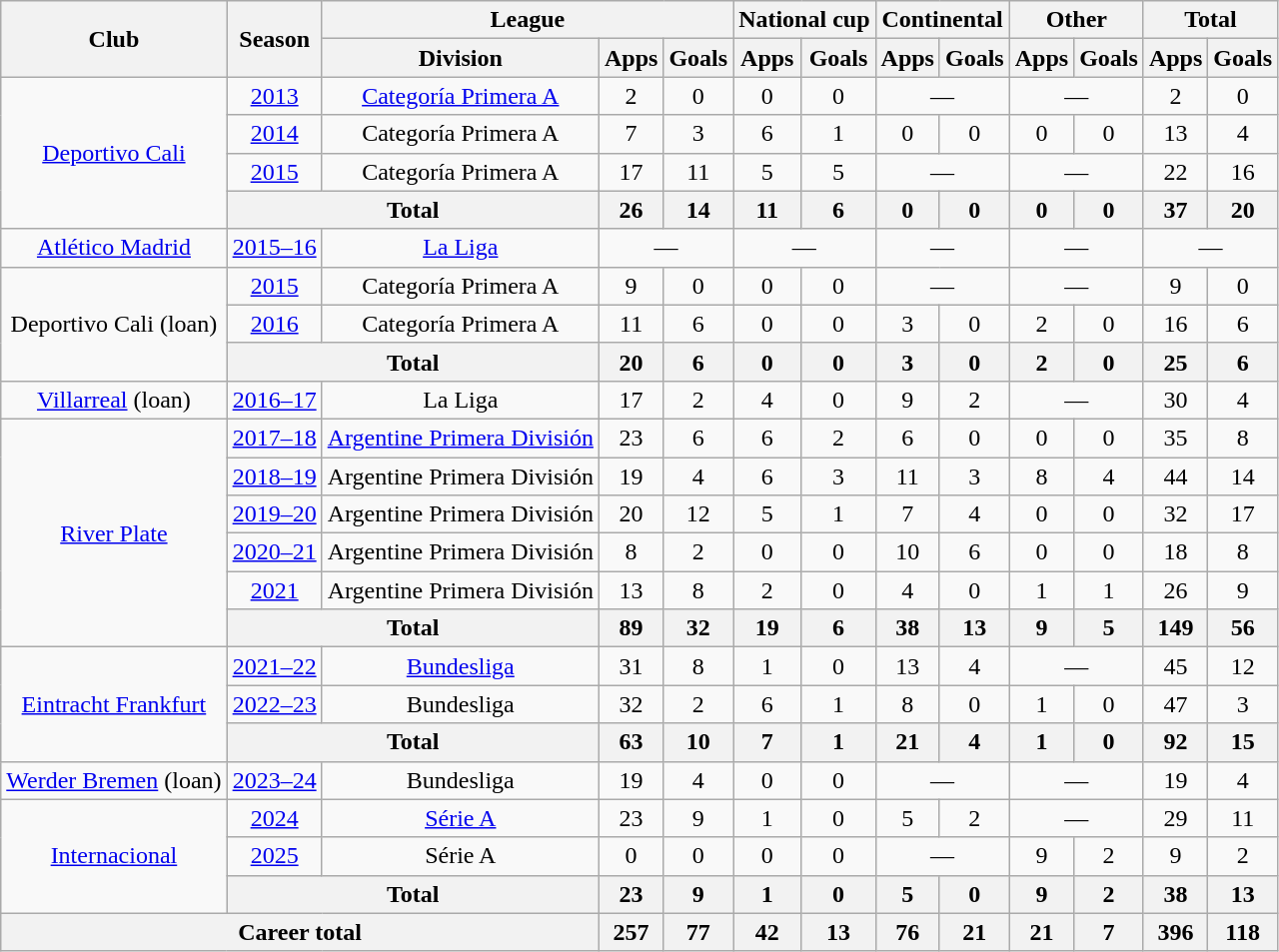<table class="wikitable" style="text-align: center;">
<tr>
<th rowspan="2">Club</th>
<th rowspan="2">Season</th>
<th colspan="3">League</th>
<th colspan="2">National cup</th>
<th colspan="2">Continental</th>
<th colspan="2">Other</th>
<th colspan="2">Total</th>
</tr>
<tr>
<th>Division</th>
<th>Apps</th>
<th>Goals</th>
<th>Apps</th>
<th>Goals</th>
<th>Apps</th>
<th>Goals</th>
<th>Apps</th>
<th>Goals</th>
<th>Apps</th>
<th>Goals</th>
</tr>
<tr>
<td rowspan="4"><a href='#'>Deportivo Cali</a></td>
<td><a href='#'>2013</a></td>
<td><a href='#'>Categoría Primera A</a></td>
<td>2</td>
<td>0</td>
<td>0</td>
<td>0</td>
<td colspan="2">—</td>
<td colspan="2">—</td>
<td>2</td>
<td>0</td>
</tr>
<tr>
<td><a href='#'>2014</a></td>
<td>Categoría Primera A</td>
<td>7</td>
<td>3</td>
<td>6</td>
<td>1</td>
<td>0</td>
<td>0</td>
<td>0</td>
<td>0</td>
<td>13</td>
<td>4</td>
</tr>
<tr>
<td><a href='#'>2015</a></td>
<td>Categoría Primera A</td>
<td>17</td>
<td>11</td>
<td>5</td>
<td>5</td>
<td colspan="2">—</td>
<td colspan="2">—</td>
<td>22</td>
<td>16</td>
</tr>
<tr>
<th colspan="2">Total</th>
<th>26</th>
<th>14</th>
<th>11</th>
<th>6</th>
<th>0</th>
<th>0</th>
<th>0</th>
<th>0</th>
<th>37</th>
<th>20</th>
</tr>
<tr>
<td><a href='#'>Atlético Madrid</a></td>
<td><a href='#'>2015–16</a></td>
<td><a href='#'>La Liga</a></td>
<td colspan="2">—</td>
<td colspan="2">—</td>
<td colspan="2">—</td>
<td colspan="2">—</td>
<td colspan="2">—</td>
</tr>
<tr>
<td rowspan="3">Deportivo Cali (loan)</td>
<td><a href='#'>2015</a></td>
<td>Categoría Primera A</td>
<td>9</td>
<td>0</td>
<td>0</td>
<td>0</td>
<td colspan="2">—</td>
<td colspan="2">—</td>
<td>9</td>
<td>0</td>
</tr>
<tr>
<td><a href='#'>2016</a></td>
<td>Categoría Primera A</td>
<td>11</td>
<td>6</td>
<td>0</td>
<td>0</td>
<td>3</td>
<td>0</td>
<td>2</td>
<td>0</td>
<td>16</td>
<td>6</td>
</tr>
<tr>
<th colspan="2">Total</th>
<th>20</th>
<th>6</th>
<th>0</th>
<th>0</th>
<th>3</th>
<th>0</th>
<th>2</th>
<th>0</th>
<th>25</th>
<th>6</th>
</tr>
<tr>
<td><a href='#'>Villarreal</a> (loan)</td>
<td><a href='#'>2016–17</a></td>
<td>La Liga</td>
<td>17</td>
<td>2</td>
<td>4</td>
<td>0</td>
<td>9</td>
<td>2</td>
<td colspan="2">—</td>
<td>30</td>
<td>4</td>
</tr>
<tr>
<td rowspan="6"><a href='#'>River Plate</a></td>
<td><a href='#'>2017–18</a></td>
<td><a href='#'>Argentine Primera División</a></td>
<td>23</td>
<td>6</td>
<td>6</td>
<td>2</td>
<td>6</td>
<td>0</td>
<td>0</td>
<td>0</td>
<td>35</td>
<td>8</td>
</tr>
<tr>
<td><a href='#'>2018–19</a></td>
<td>Argentine Primera División</td>
<td>19</td>
<td>4</td>
<td>6</td>
<td>3</td>
<td>11</td>
<td>3</td>
<td>8</td>
<td>4</td>
<td>44</td>
<td>14</td>
</tr>
<tr>
<td><a href='#'>2019–20</a></td>
<td>Argentine Primera División</td>
<td>20</td>
<td>12</td>
<td>5</td>
<td>1</td>
<td>7</td>
<td>4</td>
<td>0</td>
<td>0</td>
<td>32</td>
<td>17</td>
</tr>
<tr>
<td><a href='#'>2020–21</a></td>
<td>Argentine Primera División</td>
<td>8</td>
<td>2</td>
<td>0</td>
<td>0</td>
<td>10</td>
<td>6</td>
<td>0</td>
<td>0</td>
<td>18</td>
<td>8</td>
</tr>
<tr>
<td><a href='#'>2021</a></td>
<td>Argentine Primera División</td>
<td>13</td>
<td>8</td>
<td>2</td>
<td>0</td>
<td>4</td>
<td>0</td>
<td>1</td>
<td>1</td>
<td>26</td>
<td>9</td>
</tr>
<tr>
<th colspan="2">Total</th>
<th>89</th>
<th>32</th>
<th>19</th>
<th>6</th>
<th>38</th>
<th>13</th>
<th>9</th>
<th>5</th>
<th>149</th>
<th>56</th>
</tr>
<tr>
<td rowspan="3"><a href='#'>Eintracht Frankfurt</a></td>
<td><a href='#'>2021–22</a></td>
<td><a href='#'>Bundesliga</a></td>
<td>31</td>
<td>8</td>
<td>1</td>
<td>0</td>
<td>13</td>
<td>4</td>
<td colspan="2">—</td>
<td>45</td>
<td>12</td>
</tr>
<tr>
<td><a href='#'>2022–23</a></td>
<td>Bundesliga</td>
<td>32</td>
<td>2</td>
<td>6</td>
<td>1</td>
<td>8</td>
<td>0</td>
<td>1</td>
<td>0</td>
<td>47</td>
<td>3</td>
</tr>
<tr>
<th colspan="2">Total</th>
<th>63</th>
<th>10</th>
<th>7</th>
<th>1</th>
<th>21</th>
<th>4</th>
<th>1</th>
<th>0</th>
<th>92</th>
<th>15</th>
</tr>
<tr>
<td><a href='#'>Werder Bremen</a> (loan)</td>
<td><a href='#'>2023–24</a></td>
<td>Bundesliga</td>
<td>19</td>
<td>4</td>
<td>0</td>
<td>0</td>
<td colspan="2">—</td>
<td colspan="2">—</td>
<td>19</td>
<td>4</td>
</tr>
<tr>
<td rowspan="3"><a href='#'>Internacional</a></td>
<td><a href='#'>2024</a></td>
<td><a href='#'>Série A</a></td>
<td>23</td>
<td>9</td>
<td>1</td>
<td>0</td>
<td>5</td>
<td>2</td>
<td colspan="2">—</td>
<td>29</td>
<td>11</td>
</tr>
<tr>
<td><a href='#'>2025</a></td>
<td>Série A</td>
<td>0</td>
<td>0</td>
<td>0</td>
<td>0</td>
<td colspan="2">—</td>
<td>9</td>
<td>2</td>
<td>9</td>
<td>2</td>
</tr>
<tr>
<th colspan="2">Total</th>
<th>23</th>
<th>9</th>
<th>1</th>
<th>0</th>
<th>5</th>
<th>0</th>
<th>9</th>
<th>2</th>
<th>38</th>
<th>13</th>
</tr>
<tr>
<th colspan="3">Career total</th>
<th>257</th>
<th>77</th>
<th>42</th>
<th>13</th>
<th>76</th>
<th>21</th>
<th>21</th>
<th>7</th>
<th>396</th>
<th>118</th>
</tr>
</table>
